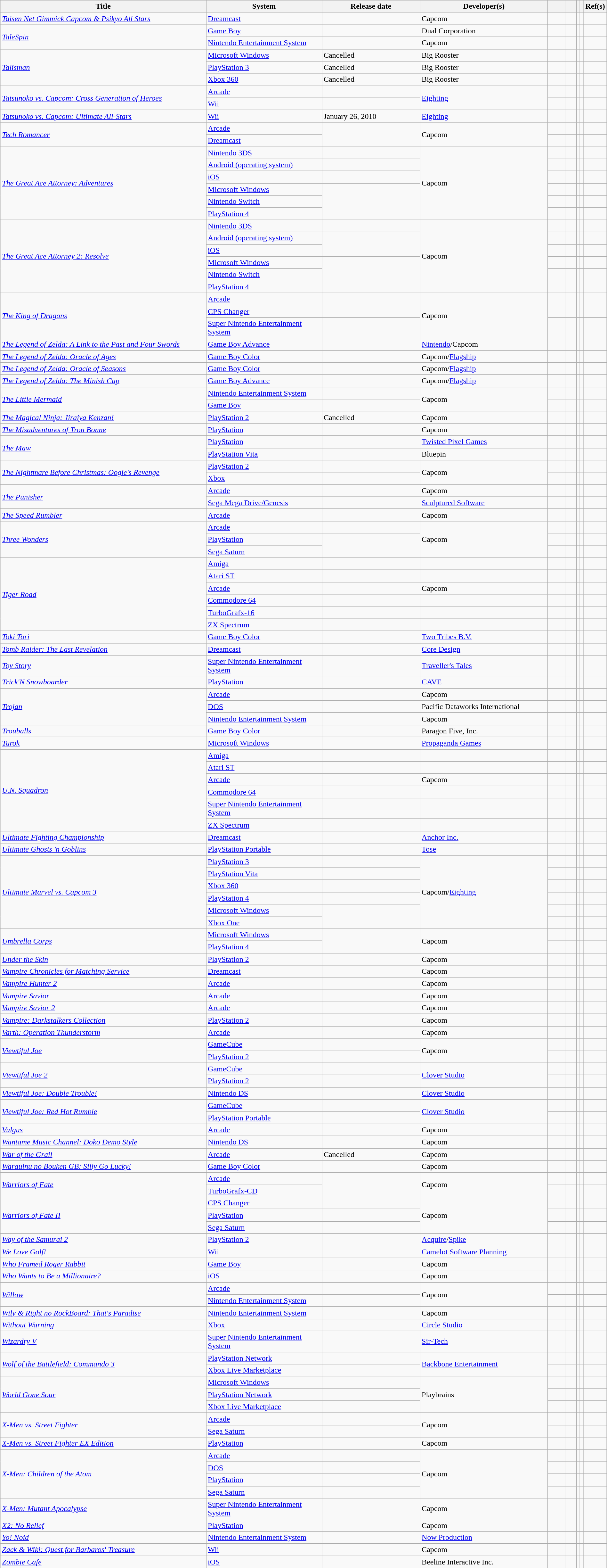<table class="wikitable sortable" style="width: 100%">
<tr>
<th style="width:36%">Title</th>
<th style="width:20%">System</th>
<th style="width:17%">Release date</th>
<th style="width:22%">Developer(s)</th>
<th style="width:3%"></th>
<th style="width:3%"></th>
<th style="width:3%"></th>
<th style="width:3%"></th>
<th style="width:3%" class="unsortable">Ref(s)</th>
</tr>
<tr id="T">
<td><em><a href='#'>Taisen Net Gimmick Capcom & Psikyo All Stars</a></em></td>
<td><a href='#'>Dreamcast</a></td>
<td></td>
<td>Capcom</td>
<td></td>
<td></td>
<td></td>
<td></td>
<td style="text-align:center"></td>
</tr>
<tr>
<td rowspan="2"><em><a href='#'>TaleSpin</a></em></td>
<td><a href='#'>Game Boy</a></td>
<td></td>
<td>Dual Corporation</td>
<td></td>
<td></td>
<td></td>
<td></td>
<td style="text-align:center"></td>
</tr>
<tr>
<td><a href='#'>Nintendo Entertainment System</a></td>
<td></td>
<td>Capcom</td>
<td></td>
<td></td>
<td></td>
<td></td>
<td style="text-align:center"></td>
</tr>
<tr>
<td rowspan="3"><em><a href='#'>Talisman</a></em></td>
<td><a href='#'>Microsoft Windows</a></td>
<td>Cancelled</td>
<td>Big Rooster</td>
<td></td>
<td></td>
<td></td>
<td></td>
<td style="text-align:center"></td>
</tr>
<tr>
<td><a href='#'>PlayStation 3</a></td>
<td>Cancelled</td>
<td>Big Rooster</td>
<td></td>
<td></td>
<td></td>
<td></td>
<td style="text-align:center"></td>
</tr>
<tr>
<td><a href='#'>Xbox 360</a></td>
<td>Cancelled</td>
<td>Big Rooster</td>
<td></td>
<td></td>
<td></td>
<td></td>
<td style="text-align:center"></td>
</tr>
<tr>
<td rowspan="2"><em><a href='#'>Tatsunoko vs. Capcom: Cross Generation of Heroes</a></em></td>
<td><a href='#'>Arcade</a></td>
<td></td>
<td rowspan="2"><a href='#'>Eighting</a></td>
<td></td>
<td></td>
<td></td>
<td></td>
<td style="text-align:center"></td>
</tr>
<tr>
<td><a href='#'>Wii</a></td>
<td></td>
<td></td>
<td></td>
<td></td>
<td></td>
<td style="text-align:center"></td>
</tr>
<tr>
<td><em><a href='#'>Tatsunoko vs. Capcom: Ultimate All-Stars</a></em></td>
<td><a href='#'>Wii</a></td>
<td>January 26, 2010</td>
<td><a href='#'>Eighting</a></td>
<td></td>
<td></td>
<td></td>
<td></td>
<td style="text-align:center"></td>
</tr>
<tr>
<td rowspan="2"><em><a href='#'>Tech Romancer</a></em></td>
<td><a href='#'>Arcade</a></td>
<td rowspan="2"></td>
<td rowspan="2">Capcom</td>
<td></td>
<td></td>
<td></td>
<td></td>
<td style="text-align:center"></td>
</tr>
<tr>
<td><a href='#'>Dreamcast</a></td>
<td></td>
<td></td>
<td></td>
<td></td>
<td style="text-align:center"></td>
</tr>
<tr>
<td rowspan="6"><em><a href='#'>The Great Ace Attorney: Adventures</a></em></td>
<td><a href='#'>Nintendo 3DS</a></td>
<td></td>
<td rowspan="6">Capcom</td>
<td></td>
<td></td>
<td></td>
<td></td>
<td style="text-align:center"></td>
</tr>
<tr>
<td><a href='#'>Android (operating system)</a></td>
<td></td>
<td></td>
<td></td>
<td></td>
<td></td>
<td style="text-align:center"></td>
</tr>
<tr>
<td><a href='#'>iOS</a></td>
<td></td>
<td></td>
<td></td>
<td></td>
<td></td>
<td style="text-align:center"></td>
</tr>
<tr>
<td><a href='#'>Microsoft Windows</a></td>
<td rowspan="3"></td>
<td></td>
<td></td>
<td></td>
<td></td>
<td style="text-align:center"></td>
</tr>
<tr>
<td><a href='#'>Nintendo Switch</a></td>
<td></td>
<td></td>
<td></td>
<td></td>
<td style="text-align:center"></td>
</tr>
<tr>
<td><a href='#'>PlayStation 4</a></td>
<td></td>
<td></td>
<td></td>
<td></td>
<td style="text-align:center"></td>
</tr>
<tr>
<td rowspan="6"><em><a href='#'>The Great Ace Attorney 2: Resolve</a></em></td>
<td><a href='#'>Nintendo 3DS</a></td>
<td></td>
<td rowspan="6">Capcom</td>
<td></td>
<td></td>
<td></td>
<td></td>
<td style="text-align:center"></td>
</tr>
<tr>
<td><a href='#'>Android (operating system)</a></td>
<td rowspan="2"></td>
<td></td>
<td></td>
<td></td>
<td></td>
<td style="text-align:center"></td>
</tr>
<tr>
<td><a href='#'>iOS</a></td>
<td></td>
<td></td>
<td></td>
<td></td>
<td style="text-align:center"></td>
</tr>
<tr>
<td><a href='#'>Microsoft Windows</a></td>
<td rowspan="3"></td>
<td></td>
<td></td>
<td></td>
<td></td>
<td style="text-align:center"></td>
</tr>
<tr>
<td><a href='#'>Nintendo Switch</a></td>
<td></td>
<td></td>
<td></td>
<td></td>
<td style="text-align:center"></td>
</tr>
<tr>
<td><a href='#'>PlayStation 4</a></td>
<td></td>
<td></td>
<td></td>
<td></td>
<td style="text-align:center"></td>
</tr>
<tr>
<td rowspan="3"><em><a href='#'>The King of Dragons</a></em></td>
<td><a href='#'>Arcade</a></td>
<td rowspan="2"></td>
<td rowspan="3">Capcom</td>
<td></td>
<td></td>
<td></td>
<td></td>
<td style="text-align:center"></td>
</tr>
<tr>
<td><a href='#'>CPS Changer</a></td>
<td></td>
<td></td>
<td></td>
<td></td>
<td style="text-align:center"></td>
</tr>
<tr>
<td><a href='#'>Super Nintendo Entertainment System</a></td>
<td></td>
<td></td>
<td></td>
<td></td>
<td></td>
<td style="text-align:center"></td>
</tr>
<tr>
<td><em><a href='#'>The Legend of Zelda: A Link to the Past and Four Swords</a></em></td>
<td><a href='#'>Game Boy Advance</a></td>
<td></td>
<td><a href='#'>Nintendo</a>/Capcom</td>
<td></td>
<td></td>
<td></td>
<td></td>
<td style="text-align:center"></td>
</tr>
<tr>
<td><em><a href='#'>The Legend of Zelda: Oracle of Ages</a></em></td>
<td><a href='#'>Game Boy Color</a></td>
<td></td>
<td>Capcom/<a href='#'>Flagship</a></td>
<td></td>
<td></td>
<td></td>
<td></td>
<td style="text-align:center"></td>
</tr>
<tr>
<td><em><a href='#'>The Legend of Zelda: Oracle of Seasons</a></em></td>
<td><a href='#'>Game Boy Color</a></td>
<td></td>
<td>Capcom/<a href='#'>Flagship</a></td>
<td></td>
<td></td>
<td></td>
<td></td>
<td style="text-align:center"></td>
</tr>
<tr>
<td><em><a href='#'>The Legend of Zelda: The Minish Cap</a></em></td>
<td><a href='#'>Game Boy Advance</a></td>
<td></td>
<td>Capcom/<a href='#'>Flagship</a></td>
<td></td>
<td></td>
<td></td>
<td></td>
<td style="text-align:center"></td>
</tr>
<tr>
<td rowspan="2"><em><a href='#'>The Little Mermaid</a></em></td>
<td><a href='#'>Nintendo Entertainment System</a></td>
<td></td>
<td rowspan="2">Capcom</td>
<td></td>
<td></td>
<td></td>
<td></td>
<td style="text-align:center"></td>
</tr>
<tr>
<td><a href='#'>Game Boy</a></td>
<td></td>
<td></td>
<td></td>
<td></td>
<td></td>
<td style="text-align:center"></td>
</tr>
<tr>
<td><em><a href='#'>The Magical Ninja: Jiraiya Kenzan!</a></em></td>
<td><a href='#'>PlayStation 2</a></td>
<td>Cancelled</td>
<td>Capcom</td>
<td></td>
<td></td>
<td></td>
<td></td>
<td style="text-align:center"></td>
</tr>
<tr>
<td><em><a href='#'>The Misadventures of Tron Bonne</a></em></td>
<td><a href='#'>PlayStation</a></td>
<td></td>
<td>Capcom</td>
<td></td>
<td></td>
<td></td>
<td></td>
<td style="text-align:center"></td>
</tr>
<tr>
<td rowspan="2"><em><a href='#'>The Maw</a></em></td>
<td><a href='#'>PlayStation</a></td>
<td></td>
<td><a href='#'>Twisted Pixel Games</a></td>
<td></td>
<td></td>
<td></td>
<td></td>
<td style="text-align:center"></td>
</tr>
<tr>
<td><a href='#'>PlayStation Vita</a></td>
<td></td>
<td>Bluepin</td>
<td></td>
<td></td>
<td></td>
<td></td>
<td style="text-align:center"></td>
</tr>
<tr>
<td rowspan="2"><em><a href='#'>The Nightmare Before Christmas: Oogie's Revenge</a></em></td>
<td><a href='#'>PlayStation 2</a></td>
<td></td>
<td rowspan="2">Capcom</td>
<td></td>
<td></td>
<td></td>
<td></td>
<td style="text-align:center"></td>
</tr>
<tr>
<td><a href='#'>Xbox</a></td>
<td></td>
<td></td>
<td></td>
<td></td>
<td></td>
<td style="text-align:center"></td>
</tr>
<tr>
<td rowspan="2"><em><a href='#'>The Punisher</a></em></td>
<td><a href='#'>Arcade</a></td>
<td></td>
<td>Capcom</td>
<td></td>
<td></td>
<td></td>
<td></td>
<td style="text-align:center"></td>
</tr>
<tr>
<td><a href='#'>Sega Mega Drive/Genesis</a></td>
<td></td>
<td><a href='#'>Sculptured Software</a></td>
<td></td>
<td></td>
<td></td>
<td></td>
<td style="text-align:center"></td>
</tr>
<tr>
<td><em><a href='#'>The Speed Rumbler</a></em></td>
<td><a href='#'>Arcade</a></td>
<td></td>
<td>Capcom</td>
<td></td>
<td></td>
<td></td>
<td></td>
<td style="text-align:center"></td>
</tr>
<tr>
<td rowspan="3"><em><a href='#'>Three Wonders</a></em></td>
<td><a href='#'>Arcade</a></td>
<td></td>
<td rowspan="3">Capcom</td>
<td></td>
<td></td>
<td></td>
<td></td>
<td style="text-align:center"></td>
</tr>
<tr>
<td><a href='#'>PlayStation</a></td>
<td rowspan="2"></td>
<td></td>
<td></td>
<td></td>
<td></td>
<td style="text-align:center"></td>
</tr>
<tr>
<td><a href='#'>Sega Saturn</a></td>
<td></td>
<td></td>
<td></td>
<td></td>
<td style="text-align:center"></td>
</tr>
<tr>
<td rowspan="6"><em><a href='#'>Tiger Road</a></em></td>
<td><a href='#'>Amiga</a></td>
<td></td>
<td></td>
<td></td>
<td></td>
<td></td>
<td></td>
<td style="text-align:center"></td>
</tr>
<tr>
<td><a href='#'>Atari ST</a></td>
<td></td>
<td></td>
<td></td>
<td></td>
<td></td>
<td></td>
<td style="text-align:center"></td>
</tr>
<tr>
<td><a href='#'>Arcade</a></td>
<td></td>
<td>Capcom</td>
<td></td>
<td></td>
<td></td>
<td></td>
<td style="text-align:center"></td>
</tr>
<tr>
<td><a href='#'>Commodore 64</a></td>
<td></td>
<td></td>
<td></td>
<td></td>
<td></td>
<td></td>
<td style="text-align:center"></td>
</tr>
<tr>
<td><a href='#'>TurboGrafx-16</a></td>
<td></td>
<td></td>
<td></td>
<td></td>
<td></td>
<td></td>
<td style="text-align:center"></td>
</tr>
<tr>
<td><a href='#'>ZX Spectrum</a></td>
<td></td>
<td></td>
<td></td>
<td></td>
<td></td>
<td></td>
<td style="text-align:center"></td>
</tr>
<tr>
<td><em><a href='#'>Toki Tori</a></em></td>
<td><a href='#'>Game Boy Color</a></td>
<td></td>
<td><a href='#'>Two Tribes B.V.</a></td>
<td></td>
<td></td>
<td></td>
<td></td>
<td style="text-align:center"></td>
</tr>
<tr>
<td><em><a href='#'>Tomb Raider: The Last Revelation</a></em></td>
<td><a href='#'>Dreamcast</a></td>
<td></td>
<td><a href='#'>Core Design</a></td>
<td></td>
<td></td>
<td></td>
<td></td>
<td style="text-align:center"></td>
</tr>
<tr>
<td><em><a href='#'>Toy Story</a></em></td>
<td><a href='#'>Super Nintendo Entertainment System</a></td>
<td></td>
<td><a href='#'>Traveller's Tales</a></td>
<td></td>
<td></td>
<td></td>
<td></td>
<td style="text-align:center"></td>
</tr>
<tr>
<td><em><a href='#'>Trick'N Snowboarder</a></em></td>
<td><a href='#'>PlayStation</a></td>
<td></td>
<td><a href='#'>CAVE</a></td>
<td></td>
<td></td>
<td></td>
<td></td>
<td style="text-align:center"></td>
</tr>
<tr>
<td rowspan="3"><em><a href='#'>Trojan</a></em></td>
<td><a href='#'>Arcade</a></td>
<td></td>
<td>Capcom</td>
<td></td>
<td></td>
<td></td>
<td></td>
<td style="text-align:center"></td>
</tr>
<tr>
<td><a href='#'>DOS</a></td>
<td></td>
<td>Pacific Dataworks International</td>
<td></td>
<td></td>
<td></td>
<td></td>
<td style="text-align:center"></td>
</tr>
<tr>
<td><a href='#'>Nintendo Entertainment System</a></td>
<td></td>
<td>Capcom</td>
<td></td>
<td></td>
<td></td>
<td></td>
<td style="text-align:center"></td>
</tr>
<tr>
<td><em><a href='#'>Trouballs</a></em></td>
<td><a href='#'>Game Boy Color</a></td>
<td></td>
<td>Paragon Five, Inc.</td>
<td></td>
<td></td>
<td></td>
<td></td>
<td style="text-align:center"></td>
</tr>
<tr>
<td><em><a href='#'>Turok</a></em></td>
<td><a href='#'>Microsoft Windows</a></td>
<td></td>
<td><a href='#'>Propaganda Games</a></td>
<td></td>
<td></td>
<td></td>
<td></td>
<td style="text-align:center"></td>
</tr>
<tr id="U">
<td rowspan="6"><em><a href='#'>U.N. Squadron</a></em></td>
<td><a href='#'>Amiga</a></td>
<td></td>
<td></td>
<td></td>
<td></td>
<td></td>
<td></td>
<td style="text-align:center"></td>
</tr>
<tr>
<td><a href='#'>Atari ST</a></td>
<td></td>
<td></td>
<td></td>
<td></td>
<td></td>
<td></td>
<td style="text-align:center"></td>
</tr>
<tr>
<td><a href='#'>Arcade</a></td>
<td></td>
<td>Capcom</td>
<td></td>
<td></td>
<td></td>
<td></td>
<td style="text-align:center"></td>
</tr>
<tr>
<td><a href='#'>Commodore 64</a></td>
<td></td>
<td></td>
<td></td>
<td></td>
<td></td>
<td></td>
<td style="text-align:center"></td>
</tr>
<tr>
<td><a href='#'>Super Nintendo Entertainment System</a></td>
<td></td>
<td></td>
<td></td>
<td></td>
<td></td>
<td></td>
<td style="text-align:center"></td>
</tr>
<tr>
<td><a href='#'>ZX Spectrum</a></td>
<td></td>
<td></td>
<td></td>
<td></td>
<td></td>
<td></td>
<td style="text-align:center"></td>
</tr>
<tr>
<td><em><a href='#'>Ultimate Fighting Championship</a></em></td>
<td><a href='#'>Dreamcast</a></td>
<td></td>
<td><a href='#'>Anchor Inc.</a></td>
<td></td>
<td></td>
<td></td>
<td></td>
<td style="text-align:center"></td>
</tr>
<tr>
<td><em><a href='#'>Ultimate Ghosts 'n Goblins</a></em></td>
<td><a href='#'>PlayStation Portable</a></td>
<td></td>
<td><a href='#'>Tose</a></td>
<td></td>
<td></td>
<td></td>
<td></td>
<td style="text-align:center"></td>
</tr>
<tr>
<td rowspan="6"><em><a href='#'>Ultimate Marvel vs. Capcom 3</a></em></td>
<td><a href='#'>PlayStation 3</a></td>
<td></td>
<td rowspan="6">Capcom/<a href='#'>Eighting</a></td>
<td></td>
<td></td>
<td></td>
<td></td>
<td style="text-align:center"></td>
</tr>
<tr>
<td><a href='#'>PlayStation Vita</a></td>
<td></td>
<td></td>
<td></td>
<td></td>
<td></td>
<td style="text-align:center"></td>
</tr>
<tr>
<td><a href='#'>Xbox 360</a></td>
<td></td>
<td></td>
<td></td>
<td></td>
<td></td>
<td style="text-align:center"></td>
</tr>
<tr>
<td><a href='#'>PlayStation 4</a></td>
<td></td>
<td></td>
<td></td>
<td></td>
<td></td>
<td style="text-align:center"></td>
</tr>
<tr>
<td><a href='#'>Microsoft Windows</a></td>
<td rowspan="2"></td>
<td></td>
<td></td>
<td></td>
<td></td>
<td style="text-align:center"></td>
</tr>
<tr>
<td><a href='#'>Xbox One</a></td>
<td></td>
<td></td>
<td></td>
<td></td>
<td style="text-align:center"></td>
</tr>
<tr>
<td rowspan="2"><em><a href='#'>Umbrella Corps</a></em></td>
<td><a href='#'>Microsoft Windows</a></td>
<td rowspan="2"></td>
<td rowspan="2">Capcom</td>
<td></td>
<td></td>
<td></td>
<td></td>
<td style="text-align:center"></td>
</tr>
<tr>
<td><a href='#'>PlayStation 4</a></td>
<td></td>
<td></td>
<td></td>
<td></td>
<td style="text-align:center"></td>
</tr>
<tr>
<td><em><a href='#'>Under the Skin</a></em></td>
<td><a href='#'>PlayStation 2</a></td>
<td></td>
<td>Capcom</td>
<td></td>
<td></td>
<td></td>
<td></td>
<td style="text-align:center"></td>
</tr>
<tr id="V">
<td><em><a href='#'>Vampire Chronicles for Matching Service</a></em></td>
<td><a href='#'>Dreamcast</a></td>
<td></td>
<td>Capcom</td>
<td></td>
<td></td>
<td></td>
<td></td>
<td style="text-align:center"></td>
</tr>
<tr>
<td><em><a href='#'>Vampire Hunter 2</a></em></td>
<td><a href='#'>Arcade</a></td>
<td></td>
<td>Capcom</td>
<td></td>
<td></td>
<td></td>
<td></td>
<td style="text-align:center"></td>
</tr>
<tr>
<td><em><a href='#'>Vampire Savior</a></em></td>
<td><a href='#'>Arcade</a></td>
<td></td>
<td>Capcom</td>
<td></td>
<td></td>
<td></td>
<td></td>
<td style="text-align:center"></td>
</tr>
<tr>
<td><em><a href='#'>Vampire Savior 2</a></em></td>
<td><a href='#'>Arcade</a></td>
<td></td>
<td>Capcom</td>
<td></td>
<td></td>
<td></td>
<td></td>
<td style="text-align:center"></td>
</tr>
<tr>
<td><em><a href='#'>Vampire: Darkstalkers Collection</a></em></td>
<td><a href='#'>PlayStation 2</a></td>
<td></td>
<td>Capcom</td>
<td></td>
<td></td>
<td></td>
<td></td>
<td style="text-align:center"></td>
</tr>
<tr>
<td><em><a href='#'>Varth: Operation Thunderstorm</a></em></td>
<td><a href='#'>Arcade</a></td>
<td></td>
<td>Capcom</td>
<td></td>
<td></td>
<td></td>
<td></td>
<td style="text-align:center"></td>
</tr>
<tr>
<td rowspan="2"><em><a href='#'>Viewtiful Joe</a></em></td>
<td><a href='#'>GameCube</a></td>
<td></td>
<td rowspan="2">Capcom</td>
<td></td>
<td></td>
<td></td>
<td></td>
<td style="text-align:center"></td>
</tr>
<tr>
<td><a href='#'>PlayStation 2</a></td>
<td></td>
<td></td>
<td></td>
<td></td>
<td></td>
<td style="text-align:center"></td>
</tr>
<tr>
<td rowspan="2"><em><a href='#'>Viewtiful Joe 2</a></em></td>
<td><a href='#'>GameCube</a></td>
<td></td>
<td rowspan="2"><a href='#'>Clover Studio</a></td>
<td></td>
<td></td>
<td></td>
<td></td>
<td style="text-align:center"></td>
</tr>
<tr>
<td><a href='#'>PlayStation 2</a></td>
<td></td>
<td></td>
<td></td>
<td></td>
<td></td>
<td style="text-align:center"></td>
</tr>
<tr>
<td><em><a href='#'>Viewtiful Joe: Double Trouble!</a></em></td>
<td><a href='#'>Nintendo DS</a></td>
<td></td>
<td><a href='#'>Clover Studio</a></td>
<td></td>
<td></td>
<td></td>
<td></td>
<td style="text-align:center"></td>
</tr>
<tr>
<td rowspan="2"><em><a href='#'>Viewtiful Joe: Red Hot Rumble</a></em></td>
<td><a href='#'>GameCube</a></td>
<td></td>
<td rowspan="2"><a href='#'>Clover Studio</a></td>
<td></td>
<td></td>
<td></td>
<td></td>
<td style="text-align:center"></td>
</tr>
<tr>
<td><a href='#'>PlayStation Portable</a></td>
<td></td>
<td></td>
<td></td>
<td></td>
<td></td>
<td style="text-align:center"></td>
</tr>
<tr>
<td><em><a href='#'>Vulgus</a></em></td>
<td><a href='#'>Arcade</a></td>
<td></td>
<td>Capcom</td>
<td></td>
<td></td>
<td></td>
<td></td>
<td style="text-align:center"></td>
</tr>
<tr id="W">
<td><em><a href='#'>Wantame Music Channel: Doko Demo Style</a></em></td>
<td><a href='#'>Nintendo DS</a></td>
<td></td>
<td>Capcom</td>
<td></td>
<td></td>
<td></td>
<td></td>
<td style="text-align:center"></td>
</tr>
<tr>
<td><em><a href='#'>War of the Grail</a></em></td>
<td><a href='#'>Arcade</a></td>
<td>Cancelled</td>
<td>Capcom</td>
<td></td>
<td></td>
<td></td>
<td></td>
<td style="text-align:center"></td>
</tr>
<tr>
<td><em><a href='#'>Warauinu no Bouken GB: Silly Go Lucky!</a></em></td>
<td><a href='#'>Game Boy Color</a></td>
<td></td>
<td>Capcom</td>
<td></td>
<td></td>
<td></td>
<td></td>
<td style="text-align:center"></td>
</tr>
<tr>
<td rowspan="2"><em><a href='#'>Warriors of Fate</a></em></td>
<td><a href='#'>Arcade</a></td>
<td rowspan="2"></td>
<td rowspan="2">Capcom</td>
<td></td>
<td></td>
<td></td>
<td></td>
<td style="text-align:center"></td>
</tr>
<tr>
<td><a href='#'>TurboGrafx-CD</a></td>
<td></td>
<td></td>
<td></td>
<td></td>
<td style="text-align:center"></td>
</tr>
<tr>
<td rowspan="3"><em><a href='#'>Warriors of Fate II</a></em></td>
<td><a href='#'>CPS Changer</a></td>
<td></td>
<td rowspan="3">Capcom</td>
<td></td>
<td></td>
<td></td>
<td></td>
<td style="text-align:center"></td>
</tr>
<tr>
<td><a href='#'>PlayStation</a></td>
<td></td>
<td></td>
<td></td>
<td></td>
<td></td>
<td style="text-align:center"></td>
</tr>
<tr>
<td><a href='#'>Sega Saturn</a></td>
<td></td>
<td></td>
<td></td>
<td></td>
<td></td>
<td style="text-align:center"></td>
</tr>
<tr>
<td><em><a href='#'>Way of the Samurai 2</a></em></td>
<td><a href='#'>PlayStation 2</a></td>
<td></td>
<td><a href='#'>Acquire</a>/<a href='#'>Spike</a></td>
<td></td>
<td></td>
<td></td>
<td></td>
<td style="text-align:center"></td>
</tr>
<tr>
<td><em><a href='#'>We Love Golf!</a></em></td>
<td><a href='#'>Wii</a></td>
<td></td>
<td><a href='#'>Camelot Software Planning</a></td>
<td></td>
<td></td>
<td></td>
<td></td>
<td style="text-align:center"></td>
</tr>
<tr>
<td><em><a href='#'>Who Framed Roger Rabbit</a></em></td>
<td><a href='#'>Game Boy</a></td>
<td></td>
<td>Capcom</td>
<td></td>
<td></td>
<td></td>
<td></td>
<td style="text-align:center"></td>
</tr>
<tr>
<td><em><a href='#'>Who Wants to Be a Millionaire?</a></em></td>
<td><a href='#'>iOS</a></td>
<td></td>
<td>Capcom</td>
<td></td>
<td></td>
<td></td>
<td></td>
<td style="text-align:center"></td>
</tr>
<tr>
<td rowspan="2"><em><a href='#'>Willow</a></em></td>
<td><a href='#'>Arcade</a></td>
<td></td>
<td rowspan="2">Capcom</td>
<td></td>
<td></td>
<td></td>
<td></td>
<td style="text-align:center"></td>
</tr>
<tr>
<td><a href='#'>Nintendo Entertainment System</a></td>
<td></td>
<td></td>
<td></td>
<td></td>
<td></td>
<td style="text-align:center"></td>
</tr>
<tr>
<td><em><a href='#'>Wily & Right no RockBoard: That's Paradise</a></em></td>
<td><a href='#'>Nintendo Entertainment System</a></td>
<td></td>
<td>Capcom</td>
<td></td>
<td></td>
<td></td>
<td></td>
<td style="text-align:center"></td>
</tr>
<tr>
<td><em><a href='#'>Without Warning</a></em></td>
<td><a href='#'>Xbox</a></td>
<td></td>
<td><a href='#'>Circle Studio</a></td>
<td></td>
<td></td>
<td></td>
<td></td>
<td style="text-align:center"></td>
</tr>
<tr>
<td><em><a href='#'>Wizardry V</a></em></td>
<td><a href='#'>Super Nintendo Entertainment System</a></td>
<td></td>
<td><a href='#'>Sir-Tech</a></td>
<td></td>
<td></td>
<td></td>
<td></td>
<td style="text-align:center"></td>
</tr>
<tr>
<td rowspan="2"><em><a href='#'>Wolf of the Battlefield: Commando 3</a></em></td>
<td><a href='#'>PlayStation Network</a></td>
<td></td>
<td rowspan="2"><a href='#'>Backbone Entertainment</a></td>
<td></td>
<td></td>
<td></td>
<td></td>
<td style="text-align:center"></td>
</tr>
<tr>
<td><a href='#'>Xbox Live Marketplace</a></td>
<td></td>
<td></td>
<td></td>
<td></td>
<td></td>
<td style="text-align:center"></td>
</tr>
<tr>
<td rowspan="3"><em><a href='#'>World Gone Sour</a></em></td>
<td><a href='#'>Microsoft Windows</a></td>
<td></td>
<td rowspan="3">Playbrains</td>
<td></td>
<td></td>
<td></td>
<td></td>
<td style="text-align:center"></td>
</tr>
<tr>
<td><a href='#'>PlayStation Network</a></td>
<td></td>
<td></td>
<td></td>
<td></td>
<td></td>
<td style="text-align:center"></td>
</tr>
<tr>
<td><a href='#'>Xbox Live Marketplace</a></td>
<td></td>
<td></td>
<td></td>
<td></td>
<td></td>
<td style="text-align:center"></td>
</tr>
<tr id="X">
<td rowspan="2"><em><a href='#'>X-Men vs. Street Fighter</a></em></td>
<td><a href='#'>Arcade</a></td>
<td></td>
<td rowspan="2">Capcom</td>
<td></td>
<td></td>
<td></td>
<td></td>
<td style="text-align:center"></td>
</tr>
<tr>
<td><a href='#'>Sega Saturn</a></td>
<td></td>
<td></td>
<td></td>
<td></td>
<td></td>
<td style="text-align:center"></td>
</tr>
<tr>
<td><em><a href='#'>X-Men vs. Street Fighter EX Edition</a></em></td>
<td><a href='#'>PlayStation</a></td>
<td></td>
<td>Capcom</td>
<td></td>
<td></td>
<td></td>
<td></td>
<td style="text-align:center"></td>
</tr>
<tr>
<td rowspan="4"><em><a href='#'>X-Men: Children of the Atom</a></em></td>
<td><a href='#'>Arcade</a></td>
<td></td>
<td rowspan="4">Capcom</td>
<td></td>
<td></td>
<td></td>
<td></td>
<td style="text-align:center"></td>
</tr>
<tr>
<td><a href='#'>DOS</a></td>
<td></td>
<td></td>
<td></td>
<td></td>
<td></td>
<td style="text-align:center"></td>
</tr>
<tr>
<td><a href='#'>PlayStation</a></td>
<td></td>
<td></td>
<td></td>
<td></td>
<td></td>
<td style="text-align:center"></td>
</tr>
<tr>
<td><a href='#'>Sega Saturn</a></td>
<td></td>
<td></td>
<td></td>
<td></td>
<td></td>
<td style="text-align:center"></td>
</tr>
<tr>
<td><em><a href='#'>X-Men: Mutant Apocalypse</a></em></td>
<td><a href='#'>Super Nintendo Entertainment System</a></td>
<td></td>
<td>Capcom</td>
<td></td>
<td></td>
<td></td>
<td></td>
<td style="text-align:center"></td>
</tr>
<tr>
<td><em><a href='#'>X2: No Relief</a></em></td>
<td><a href='#'>PlayStation</a></td>
<td></td>
<td>Capcom</td>
<td></td>
<td></td>
<td></td>
<td></td>
<td style="text-align:center"></td>
</tr>
<tr id="Y">
<td><em><a href='#'>Yo! Noid</a></em></td>
<td><a href='#'>Nintendo Entertainment System</a></td>
<td></td>
<td><a href='#'>Now Production</a></td>
<td></td>
<td></td>
<td></td>
<td></td>
<td style="text-align:center"></td>
</tr>
<tr id="Z">
<td><em><a href='#'>Zack & Wiki: Quest for Barbaros' Treasure</a></em></td>
<td><a href='#'>Wii</a></td>
<td></td>
<td>Capcom</td>
<td></td>
<td></td>
<td></td>
<td></td>
<td style="text-align:center"></td>
</tr>
<tr>
<td><em><a href='#'>Zombie Cafe</a></em></td>
<td><a href='#'>iOS</a></td>
<td></td>
<td>Beeline Interactive Inc.</td>
<td></td>
<td></td>
<td></td>
<td></td>
<td style="text-align:center"></td>
</tr>
</table>
